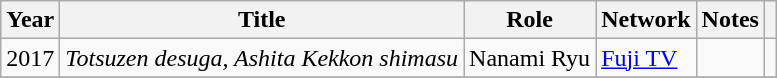<table class="wikitable">
<tr>
<th>Year</th>
<th>Title</th>
<th>Role</th>
<th>Network</th>
<th>Notes</th>
<th></th>
</tr>
<tr>
<td>2017</td>
<td><em>Totsuzen desuga, Ashita Kekkon shimasu</em></td>
<td>Nanami Ryu</td>
<td><a href='#'>Fuji TV</a></td>
<td></td>
<td></td>
</tr>
<tr>
</tr>
</table>
